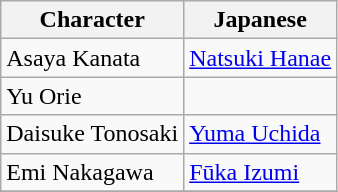<table class="wikitable sortable">
<tr>
<th scope="col">Character</th>
<th scope="col">Japanese</th>
</tr>
<tr>
<td scope="row">Asaya Kanata</td>
<td align="left"><a href='#'>Natsuki Hanae</a></td>
</tr>
<tr>
<td scope="row">Yu Orie</td>
<td align="left"></td>
</tr>
<tr>
<td scope="row">Daisuke Tonosaki</td>
<td align="left"><a href='#'>Yuma Uchida</a></td>
</tr>
<tr>
<td scope="row">Emi Nakagawa</td>
<td align="left"><a href='#'>Fūka Izumi</a></td>
</tr>
<tr>
</tr>
</table>
